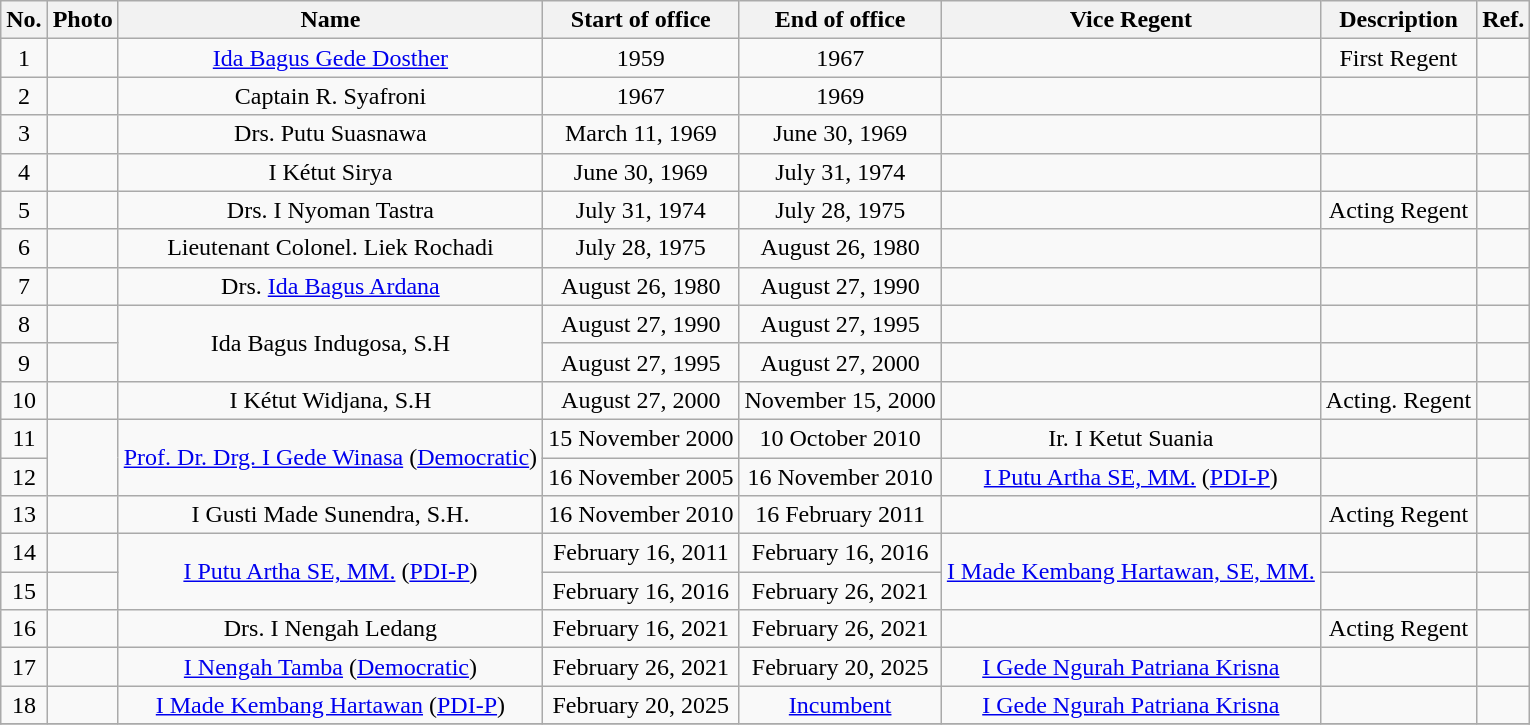<table class="wikitable mw-collapsible" style="text-align:center;">
<tr>
<th background: lavender;">No.</th>
<th background: lavender;">Photo</th>
<th background: lavender;">Name</th>
<th background: lavender;">Start of office</th>
<th background: lavender;">End of office</th>
<th background: lavender;">Vice Regent</th>
<th background: lavender;">Description</th>
<th>Ref.</th>
</tr>
<tr>
<td>1</td>
<td></td>
<td><a href='#'>Ida Bagus Gede Dosther</a></td>
<td>1959</td>
<td>1967</td>
<td></td>
<td>First Regent</td>
<td></td>
</tr>
<tr>
<td>2</td>
<td></td>
<td>Captain R. Syafroni</td>
<td>1967</td>
<td>1969</td>
<td></td>
<td></td>
<td></td>
</tr>
<tr>
<td>3</td>
<td></td>
<td>Drs. Putu Suasnawa</td>
<td>March 11, 1969</td>
<td>June 30, 1969</td>
<td></td>
<td></td>
<td></td>
</tr>
<tr>
<td>4</td>
<td></td>
<td>I Kétut Sirya</td>
<td>June 30, 1969</td>
<td>July 31, 1974</td>
<td></td>
<td></td>
<td></td>
</tr>
<tr>
<td>5</td>
<td></td>
<td>Drs. I Nyoman Tastra</td>
<td>July 31, 1974</td>
<td>July 28, 1975</td>
<td></td>
<td>Acting Regent</td>
<td></td>
</tr>
<tr>
<td>6</td>
<td></td>
<td>Lieutenant Colonel. Liek Rochadi</td>
<td>July 28, 1975</td>
<td>August 26, 1980</td>
<td></td>
<td></td>
<td></td>
</tr>
<tr>
<td>7</td>
<td></td>
<td>Drs. <a href='#'>Ida Bagus Ardana</a></td>
<td>August 26, 1980</td>
<td>August 27, 1990</td>
<td></td>
<td></td>
<td></td>
</tr>
<tr>
<td>8</td>
<td></td>
<td Rowspan = "2">Ida Bagus Indugosa, S.H</td>
<td>August 27, 1990</td>
<td>August 27, 1995</td>
<td></td>
<td></td>
<td></td>
</tr>
<tr>
<td>9</td>
<td></td>
<td>August 27, 1995</td>
<td>August 27, 2000</td>
<td></td>
<td></td>
<td></td>
</tr>
<tr>
<td>10</td>
<td></td>
<td>I Kétut Widjana, S.H</td>
<td>August 27, 2000</td>
<td>November 15, 2000</td>
<td></td>
<td>Acting. Regent</td>
<td></td>
</tr>
<tr>
<td>11</td>
<td rowspan="2"></td>
<td rowspan="2"><a href='#'>Prof. Dr. Drg. I Gede Winasa</a> (<a href='#'>Democratic</a>)</td>
<td>15 November 2000</td>
<td>10 October 2010</td>
<td>Ir. I Ketut Suania</td>
<td></td>
<td></td>
</tr>
<tr>
<td>12</td>
<td>16 November 2005</td>
<td>16 November 2010</td>
<td><a href='#'>I Putu Artha SE, MM.</a> (<a href='#'>PDI-P</a>)</td>
<td></td>
<td></td>
</tr>
<tr>
<td>13</td>
<td></td>
<td>I Gusti Made Sunendra, S.H.</td>
<td>16 November 2010</td>
<td>16 February 2011</td>
<td></td>
<td>Acting Regent</td>
<td></td>
</tr>
<tr>
<td>14</td>
<td></td>
<td rowspan="2"><a href='#'>I Putu Artha SE, MM.</a> (<a href='#'>PDI-P</a>)</td>
<td>February 16, 2011</td>
<td>February 16, 2016</td>
<td rowspan="2"><a href='#'>I Made Kembang Hartawan, SE, MM.</a></td>
<td></td>
<td></td>
</tr>
<tr>
<td>15</td>
<td></td>
<td>February 16, 2016</td>
<td>February 26, 2021</td>
<td></td>
<td></td>
</tr>
<tr>
<td>16</td>
<td></td>
<td>Drs. I Nengah Ledang</td>
<td>February 16, 2021</td>
<td>February 26, 2021</td>
<td></td>
<td>Acting Regent</td>
<td></td>
</tr>
<tr>
<td>17</td>
<td></td>
<td><a href='#'>I Nengah Tamba</a> (<a href='#'>Democratic</a>)</td>
<td>February 26, 2021</td>
<td>February 20, 2025</td>
<td><a href='#'>I Gede Ngurah Patriana Krisna</a></td>
<td></td>
<td></td>
</tr>
<tr>
<td>18</td>
<td></td>
<td><a href='#'>I Made Kembang Hartawan</a> (<a href='#'>PDI-P</a>)</td>
<td>February 20, 2025</td>
<td><a href='#'>Incumbent</a></td>
<td><a href='#'>I Gede Ngurah Patriana Krisna</a></td>
<td></td>
<td></td>
</tr>
<tr>
</tr>
</table>
